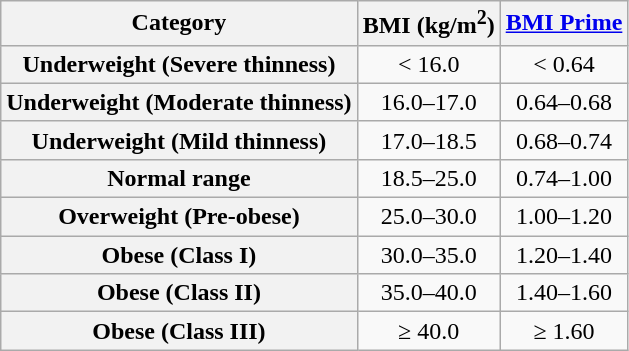<table class="wikitable plainrowheaders" style="text-align:center">
<tr>
<th scope="col">Category</th>
<th scope="col">BMI (kg/m<sup>2</sup>)</th>
<th scope="col"><a href='#'>BMI Prime</a></th>
</tr>
<tr>
<th scope="row">Underweight (Severe thinness)</th>
<td>< 16.0</td>
<td>< 0.64</td>
</tr>
<tr>
<th scope="row">Underweight (Moderate thinness)</th>
<td class="nowrap">16.0–17.0</td>
<td class="nowrap">0.64–0.68</td>
</tr>
<tr>
<th scope="row">Underweight (Mild thinness)</th>
<td>17.0–18.5</td>
<td>0.68–0.74</td>
</tr>
<tr>
<th scope="row">Normal range</th>
<td>18.5–25.0</td>
<td>0.74–1.00</td>
</tr>
<tr>
<th scope="row">Overweight (Pre-obese)</th>
<td>25.0–30.0</td>
<td>1.00–1.20</td>
</tr>
<tr>
<th scope="row">Obese (Class I)</th>
<td>30.0–35.0</td>
<td>1.20–1.40</td>
</tr>
<tr>
<th scope="row">Obese (Class II)</th>
<td>35.0–40.0</td>
<td>1.40–1.60</td>
</tr>
<tr>
<th scope="row">Obese (Class III)</th>
<td>≥ 40.0</td>
<td>≥ 1.60</td>
</tr>
</table>
